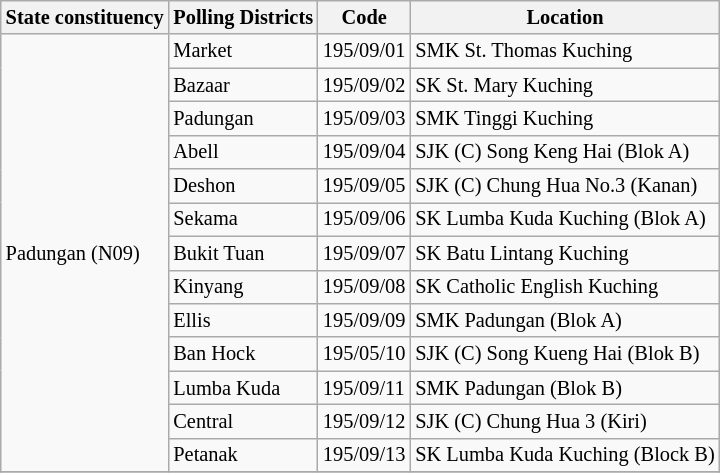<table class="wikitable sortable mw-collapsible" style="white-space:nowrap;font-size:85%">
<tr>
<th>State constituency</th>
<th>Polling Districts</th>
<th>Code</th>
<th>Location</th>
</tr>
<tr>
<td rowspan="13">Padungan (N09)</td>
<td>Market</td>
<td>195/09/01</td>
<td>SMK St. Thomas Kuching</td>
</tr>
<tr>
<td>Bazaar</td>
<td>195/09/02</td>
<td>SK St. Mary Kuching</td>
</tr>
<tr>
<td>Padungan</td>
<td>195/09/03</td>
<td>SMK Tinggi Kuching</td>
</tr>
<tr>
<td>Abell</td>
<td>195/09/04</td>
<td>SJK (C) Song Keng Hai (Blok A)</td>
</tr>
<tr>
<td>Deshon</td>
<td>195/09/05</td>
<td>SJK (C) Chung Hua No.3 (Kanan)</td>
</tr>
<tr>
<td>Sekama</td>
<td>195/09/06</td>
<td>SK Lumba Kuda Kuching (Blok A)</td>
</tr>
<tr>
<td>Bukit Tuan</td>
<td>195/09/07</td>
<td>SK Batu Lintang Kuching</td>
</tr>
<tr>
<td>Kinyang</td>
<td>195/09/08</td>
<td>SK Catholic English Kuching</td>
</tr>
<tr>
<td>Ellis</td>
<td>195/09/09</td>
<td>SMK Padungan (Blok A)</td>
</tr>
<tr>
<td>Ban Hock</td>
<td>195/05/10</td>
<td>SJK (C) Song Kueng Hai (Blok B)</td>
</tr>
<tr>
<td>Lumba Kuda</td>
<td>195/09/11</td>
<td>SMK Padungan (Blok B)</td>
</tr>
<tr>
<td>Central</td>
<td>195/09/12</td>
<td>SJK (C) Chung Hua 3 (Kiri)</td>
</tr>
<tr>
<td>Petanak</td>
<td>195/09/13</td>
<td>SK Lumba Kuda Kuching (Block B)</td>
</tr>
<tr>
</tr>
</table>
